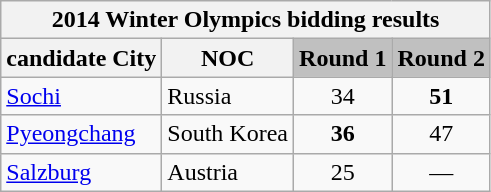<table class="wikitable">
<tr>
<th colspan="7">2014 Winter Olympics bidding results</th>
</tr>
<tr>
<th>candidate City</th>
<th>NOC</th>
<th style="background:silver;">Round 1</th>
<th style="background:silver;">Round 2</th>
</tr>
<tr>
<td><a href='#'>Sochi</a></td>
<td>Russia</td>
<td align="center">34</td>
<td align="center"><strong>51</strong></td>
</tr>
<tr>
<td><a href='#'>Pyeongchang</a></td>
<td>South Korea</td>
<td align="center"><strong>36</strong></td>
<td align="center">47</td>
</tr>
<tr>
<td><a href='#'>Salzburg</a></td>
<td>Austria</td>
<td align="center">25</td>
<td align="center">—</td>
</tr>
</table>
